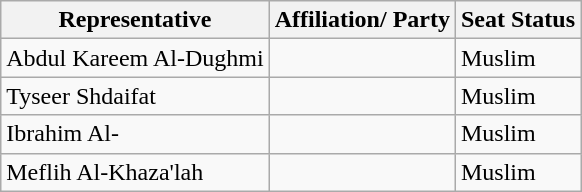<table class="wikitable">
<tr>
<th>Representative</th>
<th>Affiliation/ Party</th>
<th>Seat Status</th>
</tr>
<tr>
<td>Abdul Kareem Al-Dughmi</td>
<td></td>
<td>Muslim</td>
</tr>
<tr>
<td>Tyseer Shdaifat</td>
<td></td>
<td>Muslim</td>
</tr>
<tr>
<td>Ibrahim Al-</td>
<td></td>
<td>Muslim</td>
</tr>
<tr>
<td>Meflih Al-Khaza'lah</td>
<td></td>
<td>Muslim</td>
</tr>
</table>
